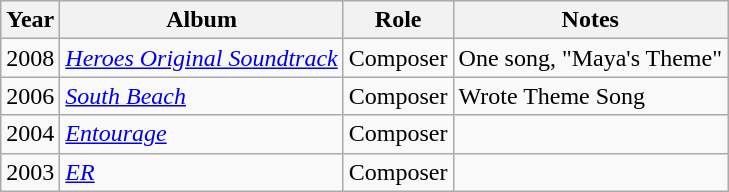<table class="wikitable">
<tr>
<th>Year</th>
<th>Album</th>
<th>Role</th>
<th>Notes</th>
</tr>
<tr>
<td>2008</td>
<td><em><a href='#'>Heroes Original Soundtrack</a></em></td>
<td>Composer</td>
<td>One song, "Maya's Theme"</td>
</tr>
<tr>
<td>2006</td>
<td><em><a href='#'>South Beach</a></em></td>
<td>Composer</td>
<td>Wrote Theme Song</td>
</tr>
<tr>
<td>2004</td>
<td><em><a href='#'>Entourage</a></em></td>
<td>Composer</td>
<td></td>
</tr>
<tr>
<td>2003</td>
<td><em><a href='#'>ER</a></em></td>
<td>Composer</td>
<td></td>
</tr>
</table>
